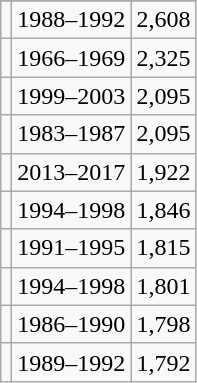<table class="wikitable sortable">
<tr>
</tr>
<tr>
<td></td>
<td>1988–1992</td>
<td>2,608</td>
</tr>
<tr>
<td></td>
<td>1966–1969</td>
<td>2,325</td>
</tr>
<tr>
<td></td>
<td>1999–2003</td>
<td>2,095</td>
</tr>
<tr>
<td></td>
<td>1983–1987</td>
<td>2,095</td>
</tr>
<tr>
<td></td>
<td>2013–2017</td>
<td>1,922</td>
</tr>
<tr>
<td></td>
<td>1994–1998</td>
<td>1,846</td>
</tr>
<tr>
<td></td>
<td>1991–1995</td>
<td>1,815</td>
</tr>
<tr>
<td></td>
<td>1994–1998</td>
<td>1,801</td>
</tr>
<tr>
<td></td>
<td>1986–1990</td>
<td>1,798</td>
</tr>
<tr>
<td></td>
<td>1989–1992</td>
<td>1,792</td>
</tr>
</table>
